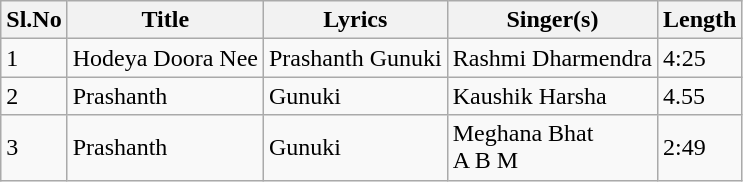<table class="wikitable">
<tr>
<th>Sl.No</th>
<th>Title</th>
<th>Lyrics</th>
<th>Singer(s)</th>
<th>Length</th>
</tr>
<tr>
<td>1</td>
<td>Hodeya Doora Nee</td>
<td>Prashanth Gunuki</td>
<td>Rashmi Dharmendra</td>
<td>4:25</td>
</tr>
<tr>
<td>2</td>
<td Modadalli>Prashanth</td>
<td>Gunuki</td>
<td>Kaushik Harsha</td>
<td>4.55</td>
</tr>
<tr>
<td>3</td>
<td Manave Mounaveke>Prashanth</td>
<td>Gunuki</td>
<td>Meghana Bhat<br>A B M</td>
<td>2:49</td>
</tr>
</table>
